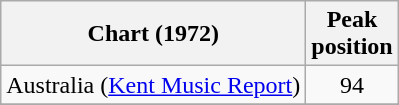<table class="wikitable">
<tr>
<th>Chart (1972)</th>
<th>Peak<br>position</th>
</tr>
<tr>
<td align="left">Australia (<a href='#'>Kent Music Report</a>)</td>
<td style="text-align:center;">94</td>
</tr>
<tr>
</tr>
<tr>
</tr>
<tr>
</tr>
</table>
